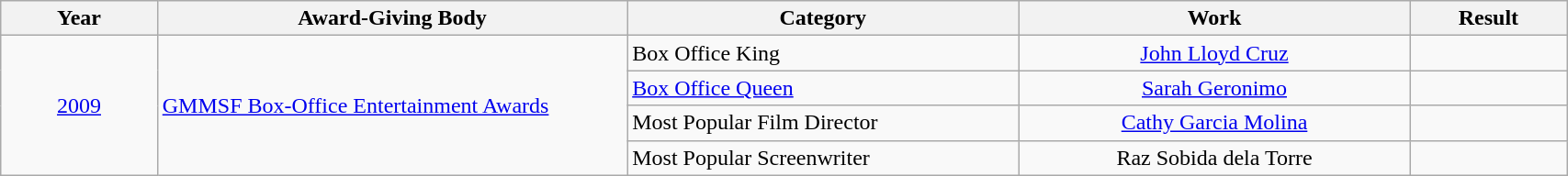<table | width="90%" class="wikitable sortable">
<tr>
<th width="10%">Year</th>
<th width="30%">Award-Giving Body</th>
<th width="25%">Category</th>
<th width="25%">Work</th>
<th width="10%">Result</th>
</tr>
<tr>
<td rowspan="4" align="center"><a href='#'>2009</a></td>
<td rowspan="4" align="left"><a href='#'>GMMSF Box-Office Entertainment Awards</a></td>
<td align="left">Box Office King</td>
<td align="center"><a href='#'>John Lloyd Cruz</a></td>
<td></td>
</tr>
<tr>
<td><a href='#'>Box Office Queen</a></td>
<td align=center><a href='#'>Sarah Geronimo</a></td>
<td></td>
</tr>
<tr>
<td>Most Popular Film Director</td>
<td align=center><a href='#'>Cathy Garcia Molina</a></td>
<td></td>
</tr>
<tr>
<td>Most Popular Screenwriter</td>
<td align=center>Raz Sobida dela Torre</td>
<td></td>
</tr>
</table>
